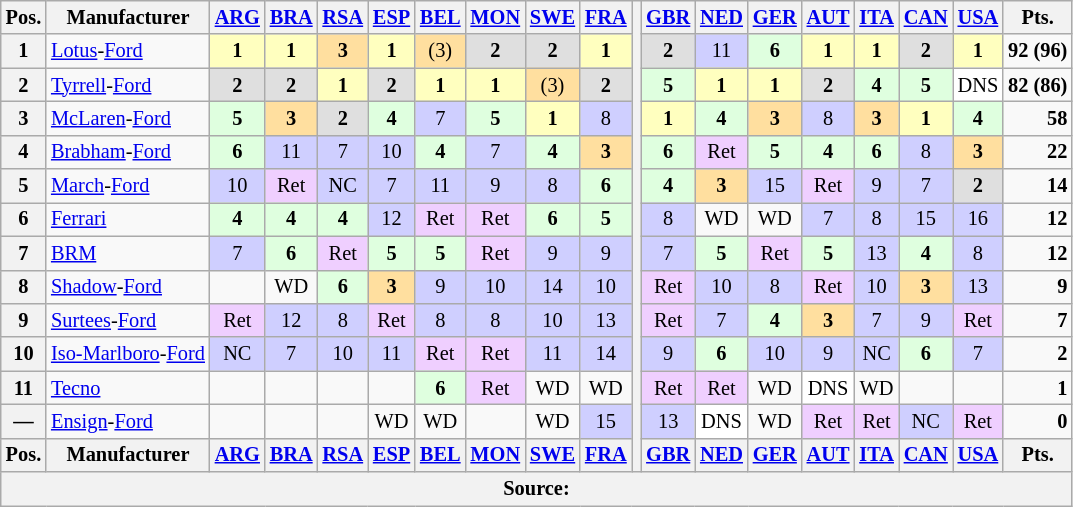<table class="wikitable" style="font-size: 85%; text-align:center;">
<tr valign="top">
<th valign="middle">Pos.</th>
<th valign="middle">Manufacturer</th>
<th><a href='#'>ARG</a><br></th>
<th><a href='#'>BRA</a><br></th>
<th><a href='#'>RSA</a><br></th>
<th><a href='#'>ESP</a><br></th>
<th><a href='#'>BEL</a><br></th>
<th><a href='#'>MON</a><br></th>
<th><a href='#'>SWE</a><br></th>
<th><a href='#'>FRA</a><br></th>
<th rowspan="14"></th>
<th><a href='#'>GBR</a><br></th>
<th><a href='#'>NED</a><br></th>
<th><a href='#'>GER</a><br></th>
<th><a href='#'>AUT</a><br></th>
<th><a href='#'>ITA</a><br></th>
<th><a href='#'>CAN</a><br></th>
<th><a href='#'>USA</a><br></th>
<th valign="middle">Pts.</th>
</tr>
<tr>
<th>1</th>
<td align="left"> <a href='#'>Lotus</a>-<a href='#'>Ford</a></td>
<td style="background:#ffffbf;"><strong>1</strong></td>
<td style="background:#ffffbf;"><strong>1</strong></td>
<td style="background:#ffdf9f;"><strong>3</strong></td>
<td style="background:#ffffbf;"><strong>1</strong></td>
<td style="background:#ffdf9f;">(3)</td>
<td style="background:#dfdfdf;"><strong>2</strong></td>
<td style="background:#dfdfdf;"><strong>2</strong></td>
<td style="background:#ffffbf;"><strong>1</strong></td>
<td style="background:#dfdfdf;"><strong>2</strong></td>
<td style="background:#cfcfff;">11</td>
<td style="background:#dfffdf;"><strong>6</strong></td>
<td style="background:#ffffbf;"><strong>1</strong></td>
<td style="background:#ffffbf;"><strong>1</strong></td>
<td style="background:#dfdfdf;"><strong>2</strong></td>
<td style="background:#ffffbf;"><strong>1</strong></td>
<td align="right"><strong>92 (96)</strong></td>
</tr>
<tr>
<th>2</th>
<td align="left"> <a href='#'>Tyrrell</a>-<a href='#'>Ford</a></td>
<td style="background:#dfdfdf;"><strong>2</strong></td>
<td style="background:#dfdfdf;"><strong>2</strong></td>
<td style="background:#ffffbf;"><strong>1</strong></td>
<td style="background:#dfdfdf;"><strong>2</strong></td>
<td style="background:#ffffbf;"><strong>1</strong></td>
<td style="background:#ffffbf;"><strong>1</strong></td>
<td style="background:#ffdf9f;">(3)</td>
<td style="background:#dfdfdf;"><strong>2</strong></td>
<td style="background:#dfffdf;"><strong>5</strong></td>
<td style="background:#ffffbf;"><strong>1</strong></td>
<td style="background:#ffffbf;"><strong>1</strong></td>
<td style="background:#dfdfdf;"><strong>2</strong></td>
<td style="background:#dfffdf;"><strong>4</strong></td>
<td style="background:#dfffdf;"><strong>5</strong></td>
<td style="background:#ffffff;">DNS</td>
<td align="right"><strong>82 (86)</strong></td>
</tr>
<tr>
<th>3</th>
<td align="left"> <a href='#'>McLaren</a>-<a href='#'>Ford</a></td>
<td style="background:#dfffdf;"><strong>5</strong></td>
<td style="background:#ffdf9f;"><strong>3</strong></td>
<td style="background:#dfdfdf;"><strong>2</strong></td>
<td style="background:#dfffdf;"><strong>4</strong></td>
<td style="background:#cfcfff;">7</td>
<td style="background:#dfffdf;"><strong>5</strong></td>
<td style="background:#ffffbf;"><strong>1</strong></td>
<td style="background:#cfcfff;">8</td>
<td style="background:#ffffbf;"><strong>1</strong></td>
<td style="background:#dfffdf;"><strong>4</strong></td>
<td style="background:#ffdf9f;"><strong>3</strong></td>
<td style="background:#cfcfff;">8</td>
<td style="background:#ffdf9f;"><strong>3</strong></td>
<td style="background:#ffffbf;"><strong>1</strong></td>
<td style="background:#dfffdf;"><strong>4</strong></td>
<td align="right"><strong>58</strong></td>
</tr>
<tr>
<th>4</th>
<td align="left"> <a href='#'>Brabham</a>-<a href='#'>Ford</a></td>
<td style="background:#dfffdf;"><strong>6</strong></td>
<td style="background:#cfcfff;">11</td>
<td style="background:#cfcfff;">7</td>
<td style="background:#cfcfff;">10</td>
<td style="background:#dfffdf;"><strong>4</strong></td>
<td style="background:#cfcfff;">7</td>
<td style="background:#dfffdf;"><strong>4</strong></td>
<td style="background:#ffdf9f;"><strong>3</strong></td>
<td style="background:#dfffdf;"><strong>6</strong></td>
<td style="background:#efcfff;">Ret</td>
<td style="background:#dfffdf;"><strong>5</strong></td>
<td style="background:#dfffdf;"><strong>4</strong></td>
<td style="background:#dfffdf;"><strong>6</strong></td>
<td style="background:#cfcfff;">8</td>
<td style="background:#ffdf9f;"><strong>3</strong></td>
<td align="right"><strong>22</strong></td>
</tr>
<tr>
<th>5</th>
<td align="left"> <a href='#'>March</a>-<a href='#'>Ford</a></td>
<td style="background:#cfcfff;">10</td>
<td style="background:#efcfff;">Ret</td>
<td style="background:#cfcfff;">NC</td>
<td style="background:#cfcfff;">7</td>
<td style="background:#cfcfff;">11</td>
<td style="background:#cfcfff;">9</td>
<td style="background:#cfcfff;">8</td>
<td style="background:#dfffdf;"><strong>6</strong></td>
<td style="background:#dfffdf;"><strong>4</strong></td>
<td style="background:#ffdf9f;"><strong>3</strong></td>
<td style="background:#cfcfff;">15</td>
<td style="background:#efcfff;">Ret</td>
<td style="background:#cfcfff;">9</td>
<td style="background:#cfcfff;">7</td>
<td style="background:#dfdfdf;"><strong>2</strong></td>
<td align="right"><strong>14</strong></td>
</tr>
<tr>
<th>6</th>
<td align="left"> <a href='#'>Ferrari</a></td>
<td style="background:#dfffdf;"><strong>4</strong></td>
<td style="background:#dfffdf;"><strong>4</strong></td>
<td style="background:#dfffdf;"><strong>4</strong></td>
<td style="background:#cfcfff;">12</td>
<td style="background:#efcfff;">Ret</td>
<td style="background:#efcfff;">Ret</td>
<td style="background:#dfffdf;"><strong>6</strong></td>
<td style="background:#dfffdf;"><strong>5</strong></td>
<td style="background:#cfcfff;">8</td>
<td>WD</td>
<td>WD</td>
<td style="background:#cfcfff;">7</td>
<td style="background:#cfcfff;">8</td>
<td style="background:#cfcfff;">15</td>
<td style="background:#cfcfff;">16</td>
<td align="right"><strong>12</strong></td>
</tr>
<tr>
<th>7</th>
<td align="left"> <a href='#'>BRM</a></td>
<td style="background:#cfcfff;">7</td>
<td style="background:#dfffdf;"><strong>6</strong></td>
<td style="background:#efcfff;">Ret</td>
<td style="background:#dfffdf;"><strong>5</strong></td>
<td style="background:#dfffdf;"><strong>5</strong></td>
<td style="background:#efcfff;">Ret</td>
<td style="background:#cfcfff;">9</td>
<td style="background:#cfcfff;">9</td>
<td style="background:#cfcfff;">7</td>
<td style="background:#dfffdf;"><strong>5</strong></td>
<td style="background:#efcfff;">Ret</td>
<td style="background:#dfffdf;"><strong>5</strong></td>
<td style="background:#cfcfff;">13</td>
<td style="background:#dfffdf;"><strong>4</strong></td>
<td style="background:#cfcfff;">8</td>
<td align="right"><strong>12</strong></td>
</tr>
<tr>
<th>8</th>
<td align="left"> <a href='#'>Shadow</a>-<a href='#'>Ford</a></td>
<td></td>
<td>WD</td>
<td style="background:#dfffdf;"><strong>6</strong></td>
<td style="background:#ffdf9f;"><strong>3</strong></td>
<td style="background:#cfcfff;">9</td>
<td style="background:#cfcfff;">10</td>
<td style="background:#cfcfff;">14</td>
<td style="background:#cfcfff;">10</td>
<td style="background:#efcfff;">Ret</td>
<td style="background:#cfcfff;">10</td>
<td style="background:#cfcfff;">8</td>
<td style="background:#efcfff;">Ret</td>
<td style="background:#cfcfff;">10</td>
<td style="background:#ffdf9f;"><strong>3</strong></td>
<td style="background:#cfcfff;">13</td>
<td align="right"><strong>9</strong></td>
</tr>
<tr>
<th>9</th>
<td align="left"> <a href='#'>Surtees</a>-<a href='#'>Ford</a></td>
<td style="background:#efcfff;">Ret</td>
<td style="background:#cfcfff;">12</td>
<td style="background:#cfcfff;">8</td>
<td style="background:#efcfff;">Ret</td>
<td style="background:#cfcfff;">8</td>
<td style="background:#cfcfff;">8</td>
<td style="background:#cfcfff;">10</td>
<td style="background:#cfcfff;">13</td>
<td style="background:#efcfff;">Ret</td>
<td style="background:#cfcfff;">7</td>
<td style="background:#dfffdf;"><strong>4</strong></td>
<td style="background:#ffdf9f;"><strong>3</strong></td>
<td style="background:#cfcfff;">7</td>
<td style="background:#cfcfff;">9</td>
<td style="background:#efcfff;">Ret</td>
<td align="right"><strong>7</strong></td>
</tr>
<tr>
<th>10</th>
<td align="left"> <a href='#'>Iso-Marlboro</a>-<a href='#'>Ford</a></td>
<td style="background:#cfcfff;">NC</td>
<td style="background:#cfcfff;">7</td>
<td style="background:#cfcfff;">10</td>
<td style="background:#cfcfff;">11</td>
<td style="background:#efcfff;">Ret</td>
<td style="background:#efcfff;">Ret</td>
<td style="background:#cfcfff;">11</td>
<td style="background:#cfcfff;">14</td>
<td style="background:#cfcfff;">9</td>
<td style="background:#dfffdf;"><strong>6</strong></td>
<td style="background:#cfcfff;">10</td>
<td style="background:#cfcfff;">9</td>
<td style="background:#cfcfff;">NC</td>
<td style="background:#dfffdf;"><strong>6</strong></td>
<td style="background:#cfcfff;">7</td>
<td align="right"><strong>2</strong></td>
</tr>
<tr>
<th>11</th>
<td align="left"> <a href='#'>Tecno</a></td>
<td></td>
<td></td>
<td></td>
<td></td>
<td style="background:#dfffdf;"><strong>6</strong></td>
<td style="background:#efcfff;">Ret</td>
<td>WD</td>
<td>WD</td>
<td style="background:#efcfff;">Ret</td>
<td style="background:#efcfff;">Ret</td>
<td>WD</td>
<td style="background:#ffffff;">DNS</td>
<td>WD</td>
<td></td>
<td></td>
<td align="right"><strong>1</strong></td>
</tr>
<tr>
<th>—</th>
<td align="left"> <a href='#'>Ensign</a>-<a href='#'>Ford</a></td>
<td></td>
<td></td>
<td></td>
<td>WD</td>
<td>WD</td>
<td></td>
<td>WD</td>
<td style="background:#cfcfff;">15</td>
<td style="background:#cfcfff;">13</td>
<td style="background:#ffffff;">DNS</td>
<td>WD</td>
<td style="background:#efcfff;">Ret</td>
<td style="background:#efcfff;">Ret</td>
<td style="background:#cfcfff;">NC</td>
<td style="background:#efcfff;">Ret</td>
<td align="right"><strong>0</strong></td>
</tr>
<tr valign="top">
<th valign="middle">Pos.</th>
<th valign="middle">Manufacturer</th>
<th><a href='#'>ARG</a><br></th>
<th><a href='#'>BRA</a><br></th>
<th><a href='#'>RSA</a><br></th>
<th><a href='#'>ESP</a><br></th>
<th><a href='#'>BEL</a><br></th>
<th><a href='#'>MON</a><br></th>
<th><a href='#'>SWE</a><br></th>
<th><a href='#'>FRA</a><br></th>
<th><a href='#'>GBR</a><br></th>
<th><a href='#'>NED</a><br></th>
<th><a href='#'>GER</a><br></th>
<th><a href='#'>AUT</a><br></th>
<th><a href='#'>ITA</a><br></th>
<th><a href='#'>CAN</a><br></th>
<th><a href='#'>USA</a><br></th>
<th valign="middle">Pts.</th>
</tr>
<tr>
<th colspan="19">Source:</th>
</tr>
</table>
